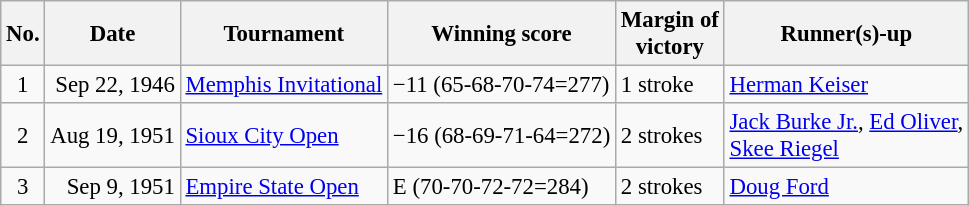<table class="wikitable" style="font-size:95%;">
<tr>
<th>No.</th>
<th>Date</th>
<th>Tournament</th>
<th>Winning score</th>
<th>Margin of<br>victory</th>
<th>Runner(s)-up</th>
</tr>
<tr>
<td align=center>1</td>
<td align=right>Sep 22, 1946</td>
<td><a href='#'>Memphis Invitational</a></td>
<td>−11 (65-68-70-74=277)</td>
<td>1 stroke</td>
<td> <a href='#'>Herman Keiser</a></td>
</tr>
<tr>
<td align=center>2</td>
<td align=right>Aug 19, 1951</td>
<td><a href='#'>Sioux City Open</a></td>
<td>−16 (68-69-71-64=272)</td>
<td>2 strokes</td>
<td> <a href='#'>Jack Burke Jr.</a>,  <a href='#'>Ed Oliver</a>,<br> <a href='#'>Skee Riegel</a></td>
</tr>
<tr>
<td align=center>3</td>
<td align=right>Sep 9, 1951</td>
<td><a href='#'>Empire State Open</a></td>
<td>E (70-70-72-72=284)</td>
<td>2 strokes</td>
<td> <a href='#'>Doug Ford</a></td>
</tr>
</table>
